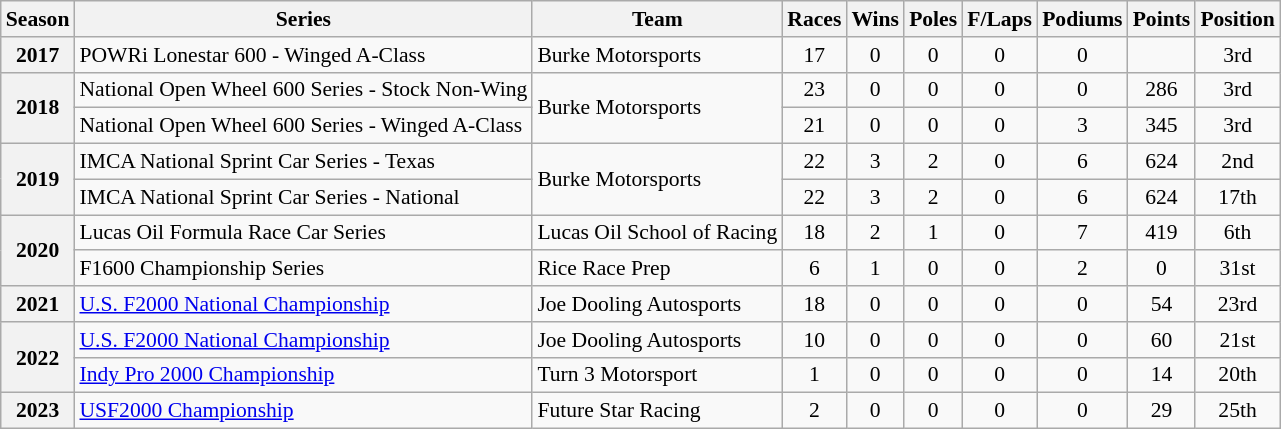<table class="wikitable" style="font-size: 90%; text-align:center">
<tr>
<th>Season</th>
<th>Series</th>
<th>Team</th>
<th>Races</th>
<th>Wins</th>
<th><strong>Poles</strong></th>
<th>F/Laps</th>
<th>Podiums</th>
<th>Points</th>
<th>Position</th>
</tr>
<tr>
<th>2017</th>
<td align=left>POWRi Lonestar 600 - Winged A-Class</td>
<td align=left>Burke Motorsports</td>
<td>17</td>
<td>0</td>
<td>0</td>
<td>0</td>
<td>0</td>
<td></td>
<td>3rd</td>
</tr>
<tr>
<th rowspan="2">2018</th>
<td align=left>National Open Wheel 600 Series - Stock Non-Wing</td>
<td rowspan="2" align="left">Burke Motorsports</td>
<td>23</td>
<td>0</td>
<td>0</td>
<td>0</td>
<td>0</td>
<td>286</td>
<td>3rd</td>
</tr>
<tr>
<td align=left>National Open Wheel 600 Series - Winged A-Class</td>
<td>21</td>
<td>0</td>
<td>0</td>
<td>0</td>
<td>3</td>
<td>345</td>
<td>3rd</td>
</tr>
<tr>
<th rowspan="2">2019</th>
<td align=left>IMCA National Sprint Car Series - Texas</td>
<td rowspan="2" align="left">Burke Motorsports</td>
<td>22</td>
<td>3</td>
<td>2</td>
<td>0</td>
<td>6</td>
<td>624</td>
<td>2nd</td>
</tr>
<tr>
<td align=left>IMCA National Sprint Car Series - National</td>
<td>22</td>
<td>3</td>
<td>2</td>
<td>0</td>
<td>6</td>
<td>624</td>
<td>17th</td>
</tr>
<tr>
<th rowspan="2">2020</th>
<td align=left>Lucas Oil Formula Race Car Series</td>
<td align=left>Lucas Oil School of Racing</td>
<td>18</td>
<td>2</td>
<td>1</td>
<td>0</td>
<td>7</td>
<td>419</td>
<td>6th</td>
</tr>
<tr>
<td align="left">F1600 Championship Series</td>
<td align="left">Rice Race Prep</td>
<td>6</td>
<td>1</td>
<td>0</td>
<td>0</td>
<td>2</td>
<td>0</td>
<td>31st</td>
</tr>
<tr>
<th>2021</th>
<td align="left"><a href='#'>U.S. F2000 National Championship</a></td>
<td align="left">Joe Dooling Autosports</td>
<td>18</td>
<td>0</td>
<td>0</td>
<td>0</td>
<td>0</td>
<td>54</td>
<td>23rd</td>
</tr>
<tr>
<th rowspan="2">2022</th>
<td align=left><a href='#'>U.S. F2000 National Championship</a></td>
<td align=left>Joe Dooling Autosports</td>
<td>10</td>
<td>0</td>
<td>0</td>
<td>0</td>
<td>0</td>
<td>60</td>
<td>21st</td>
</tr>
<tr>
<td align=left><a href='#'>Indy Pro 2000 Championship</a></td>
<td align=left>Turn 3 Motorsport</td>
<td>1</td>
<td>0</td>
<td>0</td>
<td>0</td>
<td>0</td>
<td>14</td>
<td>20th</td>
</tr>
<tr>
<th>2023</th>
<td align=left><a href='#'>USF2000 Championship</a></td>
<td align=left>Future Star Racing</td>
<td>2</td>
<td>0</td>
<td>0</td>
<td>0</td>
<td>0</td>
<td>29</td>
<td>25th</td>
</tr>
</table>
